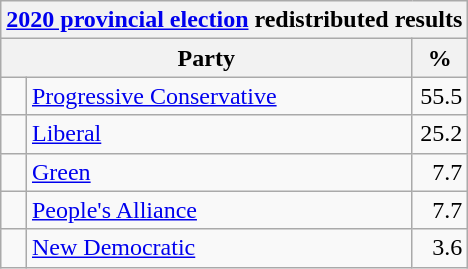<table class="wikitable">
<tr>
<th colspan="4"><a href='#'>2020 provincial election</a> redistributed results</th>
</tr>
<tr>
<th bgcolor="#DDDDFF" width="130px" colspan="2">Party</th>
<th bgcolor="#DDDDFF" width="30px">%</th>
</tr>
<tr>
<td> </td>
<td><a href='#'>Progressive Conservative</a></td>
<td align=right>55.5</td>
</tr>
<tr>
<td> </td>
<td><a href='#'>Liberal</a></td>
<td align=right>25.2</td>
</tr>
<tr>
<td> </td>
<td><a href='#'>Green</a></td>
<td align=right>7.7</td>
</tr>
<tr>
<td> </td>
<td><a href='#'>People's Alliance</a></td>
<td align=right>7.7</td>
</tr>
<tr>
<td> </td>
<td><a href='#'>New Democratic</a></td>
<td align=right>3.6</td>
</tr>
</table>
